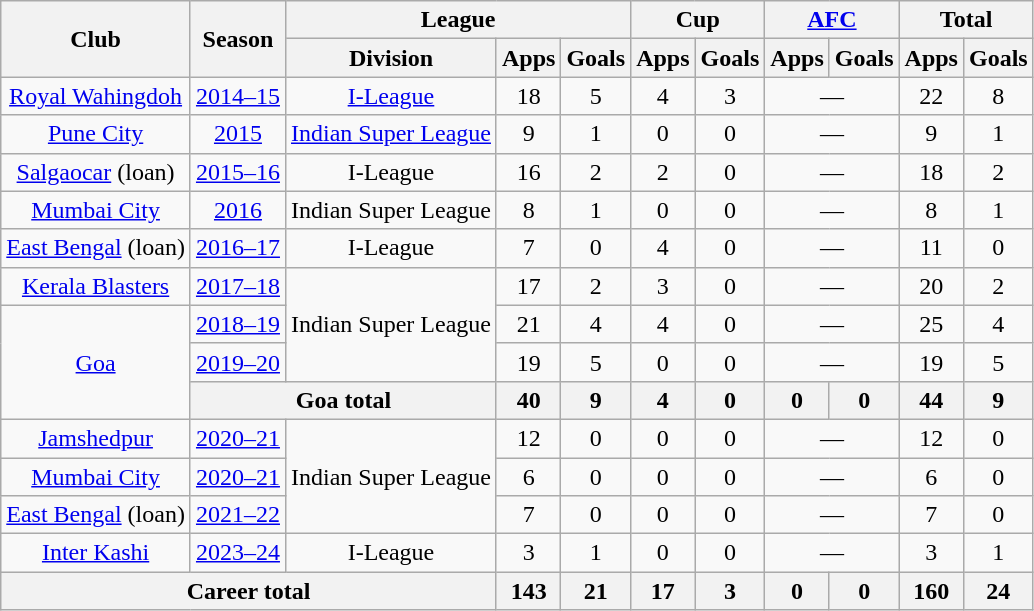<table class="wikitable" style="text-align: center;">
<tr>
<th rowspan="2">Club</th>
<th rowspan="2">Season</th>
<th colspan="3">League</th>
<th colspan="2">Cup</th>
<th colspan="2"><a href='#'>AFC</a></th>
<th colspan="2">Total</th>
</tr>
<tr>
<th>Division</th>
<th>Apps</th>
<th>Goals</th>
<th>Apps</th>
<th>Goals</th>
<th>Apps</th>
<th>Goals</th>
<th>Apps</th>
<th>Goals</th>
</tr>
<tr>
<td rowspan="1"><a href='#'>Royal Wahingdoh</a></td>
<td><a href='#'>2014–15</a></td>
<td rowspan="1"><a href='#'>I-League</a></td>
<td>18</td>
<td>5</td>
<td>4</td>
<td>3</td>
<td colspan="2">—</td>
<td>22</td>
<td>8</td>
</tr>
<tr>
<td rowspan="1"><a href='#'>Pune City</a></td>
<td><a href='#'>2015</a></td>
<td rowspan="1"><a href='#'>Indian Super League</a></td>
<td>9</td>
<td>1</td>
<td>0</td>
<td>0</td>
<td colspan="2">—</td>
<td>9</td>
<td>1</td>
</tr>
<tr>
<td rowspan="1"><a href='#'>Salgaocar</a> (loan)</td>
<td><a href='#'>2015–16</a></td>
<td rowspan="1">I-League</td>
<td>16</td>
<td>2</td>
<td>2</td>
<td>0</td>
<td colspan="2">—</td>
<td>18</td>
<td>2</td>
</tr>
<tr>
<td rowspan="1"><a href='#'>Mumbai City</a></td>
<td><a href='#'>2016</a></td>
<td rowspan="1">Indian Super League</td>
<td>8</td>
<td>1</td>
<td>0</td>
<td>0</td>
<td colspan="2">—</td>
<td>8</td>
<td>1</td>
</tr>
<tr>
<td rowspan="1"><a href='#'>East Bengal</a> (loan)</td>
<td><a href='#'>2016–17</a></td>
<td rowspan="1">I-League</td>
<td>7</td>
<td>0</td>
<td>4</td>
<td>0</td>
<td colspan="2">—</td>
<td>11</td>
<td>0</td>
</tr>
<tr>
<td rowspan="1"><a href='#'>Kerala Blasters</a></td>
<td><a href='#'>2017–18</a></td>
<td rowspan="3">Indian Super League</td>
<td>17</td>
<td>2</td>
<td>3</td>
<td>0</td>
<td colspan="2">—</td>
<td>20</td>
<td>2</td>
</tr>
<tr>
<td rowspan="3"><a href='#'>Goa</a></td>
<td><a href='#'>2018–19</a></td>
<td>21</td>
<td>4</td>
<td>4</td>
<td>0</td>
<td colspan="2">—</td>
<td>25</td>
<td>4</td>
</tr>
<tr>
<td><a href='#'>2019–20</a></td>
<td>19</td>
<td>5</td>
<td>0</td>
<td>0</td>
<td colspan="2">—</td>
<td>19</td>
<td>5</td>
</tr>
<tr>
<th colspan="2">Goa total</th>
<th>40</th>
<th>9</th>
<th>4</th>
<th>0</th>
<th>0</th>
<th>0</th>
<th>44</th>
<th>9</th>
</tr>
<tr>
<td rowspan="1"><a href='#'>Jamshedpur</a></td>
<td><a href='#'>2020–21</a></td>
<td rowspan="3">Indian Super League</td>
<td>12</td>
<td>0</td>
<td>0</td>
<td>0</td>
<td colspan="2">—</td>
<td>12</td>
<td>0</td>
</tr>
<tr>
<td rowspan="1"><a href='#'>Mumbai City</a></td>
<td><a href='#'>2020–21</a></td>
<td>6</td>
<td>0</td>
<td>0</td>
<td>0</td>
<td colspan="2">—</td>
<td>6</td>
<td>0</td>
</tr>
<tr>
<td rowspan="1"><a href='#'>East Bengal</a> (loan)</td>
<td><a href='#'>2021–22</a></td>
<td>7</td>
<td>0</td>
<td>0</td>
<td>0</td>
<td colspan="2">—</td>
<td>7</td>
<td>0</td>
</tr>
<tr>
<td rowspan="1"><a href='#'>Inter Kashi</a></td>
<td><a href='#'>2023–24</a></td>
<td>I-League</td>
<td>3</td>
<td>1</td>
<td>0</td>
<td>0</td>
<td colspan="2">—</td>
<td>3</td>
<td>1</td>
</tr>
<tr>
<th colspan="3">Career total</th>
<th>143</th>
<th>21</th>
<th>17</th>
<th>3</th>
<th>0</th>
<th>0</th>
<th>160</th>
<th>24</th>
</tr>
</table>
